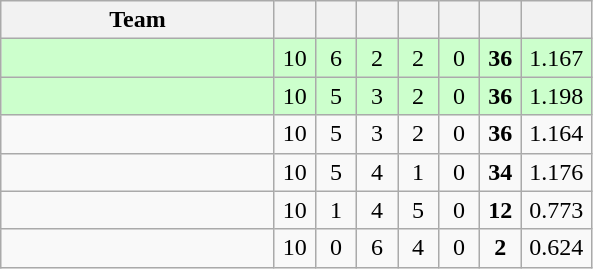<table class="wikitable" style="text-align:center;">
<tr>
<th width=175>Team</th>
<th style="width:20px;"></th>
<th style="width:20px;"></th>
<th style="width:20px;"></th>
<th style="width:20px;"></th>
<th style="width:20px;"></th>
<th style="width:20px;"></th>
<th style="width:40px;"></th>
</tr>
<tr style="background:#cfc">
<td style="text-align:left;"></td>
<td>10</td>
<td>6</td>
<td>2</td>
<td>2</td>
<td>0</td>
<td><strong>36</strong></td>
<td>1.167</td>
</tr>
<tr style="background:#cfc">
<td style="text-align:left;"></td>
<td>10</td>
<td>5</td>
<td>3</td>
<td>2</td>
<td>0</td>
<td><strong>36</strong></td>
<td>1.198</td>
</tr>
<tr style="background:#f9f9f9;">
<td style="text-align:left;"></td>
<td>10</td>
<td>5</td>
<td>3</td>
<td>2</td>
<td>0</td>
<td><strong>36</strong></td>
<td>1.164</td>
</tr>
<tr style="background:#f9f9f9;">
<td style="text-align:left;"></td>
<td>10</td>
<td>5</td>
<td>4</td>
<td>1</td>
<td>0</td>
<td><strong>34</strong></td>
<td>1.176</td>
</tr>
<tr style="background:#f9f9f9;">
<td style="text-align:left;"></td>
<td>10</td>
<td>1</td>
<td>4</td>
<td>5</td>
<td>0</td>
<td><strong>12</strong></td>
<td>0.773</td>
</tr>
<tr style="background:#f9f9f9;">
<td style="text-align:left;"></td>
<td>10</td>
<td>0</td>
<td>6</td>
<td>4</td>
<td>0</td>
<td><strong>2</strong></td>
<td>0.624</td>
</tr>
</table>
